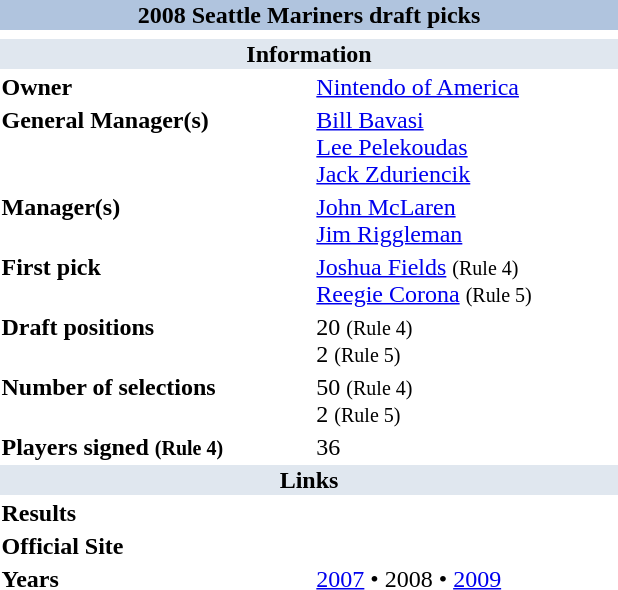<table class="toccolours" style="float: right; clear: right; margin: 0 0 1em 1em; width: 26em;">
<tr style="text-align:center;">
<th colspan="2" style="text-align: center; background-color: LightSteelBlue;">2008 Seattle Mariners draft picks</th>
</tr>
<tr>
<td colspan="2" style="text-align: center"></td>
</tr>
<tr>
<th style="background: #E0E7EF;" colspan="2">Information</th>
</tr>
<tr>
<td><strong>Owner</strong></td>
<td><a href='#'>Nintendo of America</a></td>
</tr>
<tr>
<td style="vertical-align: top;"><strong>General Manager(s)</strong></td>
<td><a href='#'>Bill Bavasi</a><br> <a href='#'>Lee Pelekoudas</a><br> <a href='#'>Jack Zduriencik</a></td>
</tr>
<tr>
<td style="vertical-align: top;"><strong>Manager(s)</strong></td>
<td><a href='#'>John McLaren</a><br> <a href='#'>Jim Riggleman</a></td>
</tr>
<tr>
<td style="vertical-align: top;"><strong>First pick</strong></td>
<td><a href='#'>Joshua Fields</a> <small>(Rule 4)</small><br> <a href='#'>Reegie Corona</a> <small>(Rule 5)</small></td>
</tr>
<tr>
<td style="vertical-align: top;"><strong>Draft positions</strong></td>
<td>20 <small>(Rule 4)</small><br> 2 <small>(Rule 5)</small></td>
</tr>
<tr>
<td style="vertical-align: top;"><strong>Number of selections</strong></td>
<td>50 <small>(Rule 4)</small><br> 2 <small>(Rule 5)</small></td>
</tr>
<tr>
<td style="vertical-align: top;"><strong>Players signed <small>(Rule 4)</small></strong></td>
<td>36</td>
</tr>
<tr>
<th style="background: #E0E7EF;" colspan="2">Links</th>
</tr>
<tr>
<td style="vertical-align: top;"><strong>Results</strong></td>
<td><br> </td>
</tr>
<tr>
<td style="vertical-align: top;"><strong>Official Site</strong></td>
<td> </td>
</tr>
<tr>
<td style="vertical-align: top;"><strong>Years</strong></td>
<td><a href='#'>2007</a> • 2008 • <a href='#'>2009</a></td>
</tr>
</table>
